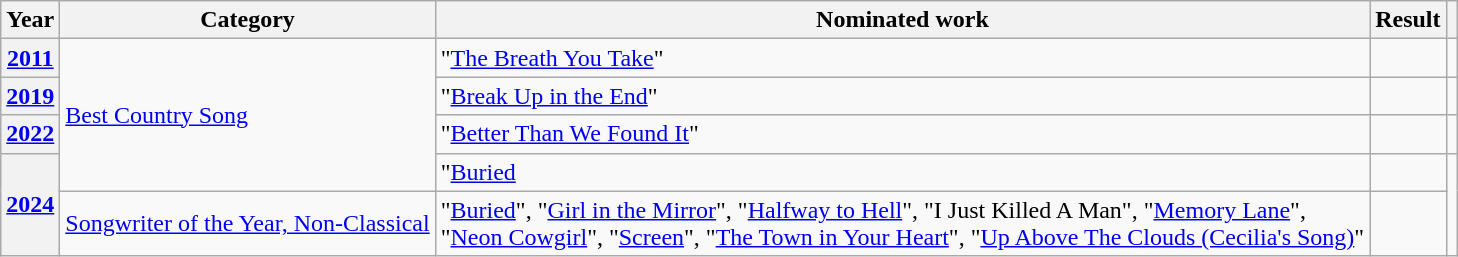<table class="wikitable plainrowheaders">
<tr>
<th>Year</th>
<th>Category</th>
<th>Nominated work</th>
<th>Result</th>
<th></th>
</tr>
<tr>
<th scope="row"><a href='#'>2011</a></th>
<td rowspan=4><a href='#'>Best Country Song</a></td>
<td>"<a href='#'>The Breath You Take</a>"</td>
<td></td>
<td></td>
</tr>
<tr>
<th scope="row"><a href='#'>2019</a></th>
<td>"<a href='#'>Break Up in the End</a>"</td>
<td></td>
<td></td>
</tr>
<tr>
<th scope="row"><a href='#'>2022</a></th>
<td>"<a href='#'>Better Than We Found It</a>"</td>
<td></td>
<td></td>
</tr>
<tr>
<th scope="row" rowspan=2><a href='#'>2024</a></th>
<td>"<a href='#'>Buried</a></td>
<td></td>
<td align="center" rowspan=2></td>
</tr>
<tr>
<td><a href='#'> Songwriter of the Year, Non-Classical</a></td>
<td>"<a href='#'>Buried</a>", "<a href='#'>Girl in the Mirror</a>", "<a href='#'>Halfway to Hell</a>", "I Just Killed A Man", "<a href='#'>Memory Lane</a>", <br> "<a href='#'>Neon Cowgirl</a>", "<a href='#'>Screen</a>", "<a href='#'>The Town in Your Heart</a>", "<a href='#'>Up Above The Clouds (Cecilia's Song)</a>"</td>
<td></td>
</tr>
</table>
